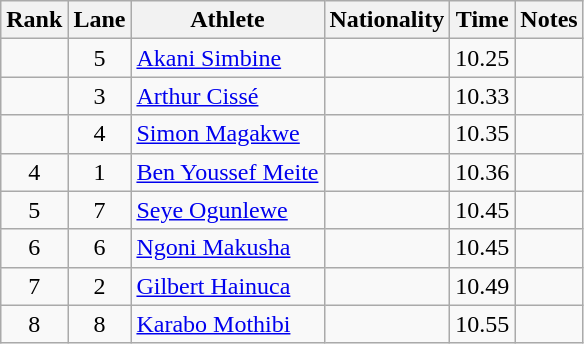<table class="wikitable sortable" style="text-align:center">
<tr>
<th>Rank</th>
<th>Lane</th>
<th>Athlete</th>
<th>Nationality</th>
<th>Time</th>
<th>Notes</th>
</tr>
<tr>
<td></td>
<td>5</td>
<td align="left"><a href='#'>Akani Simbine</a></td>
<td align=left></td>
<td>10.25</td>
<td></td>
</tr>
<tr>
<td></td>
<td>3</td>
<td align="left"><a href='#'>Arthur Cissé</a></td>
<td align=left></td>
<td>10.33</td>
<td></td>
</tr>
<tr>
<td></td>
<td>4</td>
<td align="left"><a href='#'>Simon Magakwe</a></td>
<td align=left></td>
<td>10.35</td>
<td></td>
</tr>
<tr>
<td>4</td>
<td>1</td>
<td align="left"><a href='#'>Ben Youssef Meite</a></td>
<td align=left></td>
<td>10.36</td>
<td></td>
</tr>
<tr>
<td>5</td>
<td>7</td>
<td align="left"><a href='#'>Seye Ogunlewe</a></td>
<td align=left></td>
<td>10.45</td>
<td></td>
</tr>
<tr>
<td>6</td>
<td>6</td>
<td align="left"><a href='#'>Ngoni Makusha</a></td>
<td align=left></td>
<td>10.45</td>
<td></td>
</tr>
<tr>
<td>7</td>
<td>2</td>
<td align="left"><a href='#'>Gilbert Hainuca</a></td>
<td align=left></td>
<td>10.49</td>
<td></td>
</tr>
<tr>
<td>8</td>
<td>8</td>
<td align="left"><a href='#'>Karabo Mothibi</a></td>
<td align=left></td>
<td>10.55</td>
<td></td>
</tr>
</table>
